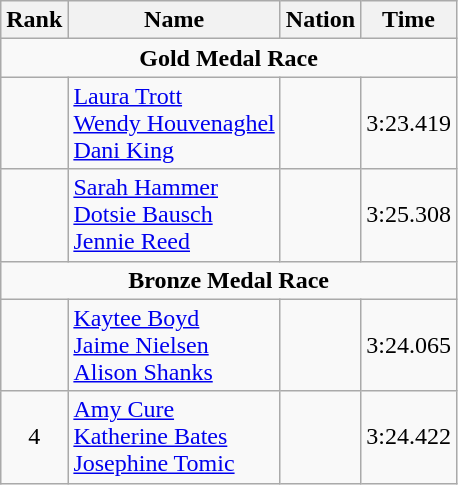<table class="wikitable" style="text-align:center">
<tr>
<th>Rank</th>
<th>Name</th>
<th>Nation</th>
<th>Time</th>
</tr>
<tr>
<td colspan=4><strong>Gold Medal Race</strong></td>
</tr>
<tr>
<td></td>
<td align=left><a href='#'>Laura Trott</a><br> <a href='#'>Wendy Houvenaghel</a><br> <a href='#'>Dani King</a></td>
<td align=left></td>
<td>3:23.419</td>
</tr>
<tr>
<td></td>
<td align=left><a href='#'>Sarah Hammer</a><br> <a href='#'>Dotsie Bausch</a><br> <a href='#'>Jennie Reed</a></td>
<td align=left></td>
<td>3:25.308</td>
</tr>
<tr>
<td colspan=4><strong>Bronze Medal Race</strong></td>
</tr>
<tr>
<td></td>
<td align=left><a href='#'>Kaytee Boyd</a><br> <a href='#'>Jaime Nielsen</a><br> <a href='#'>Alison Shanks</a></td>
<td align=left></td>
<td>3:24.065</td>
</tr>
<tr>
<td>4</td>
<td align=left><a href='#'>Amy Cure</a><br> <a href='#'>Katherine Bates</a><br> <a href='#'>Josephine Tomic</a></td>
<td align=left></td>
<td>3:24.422</td>
</tr>
</table>
